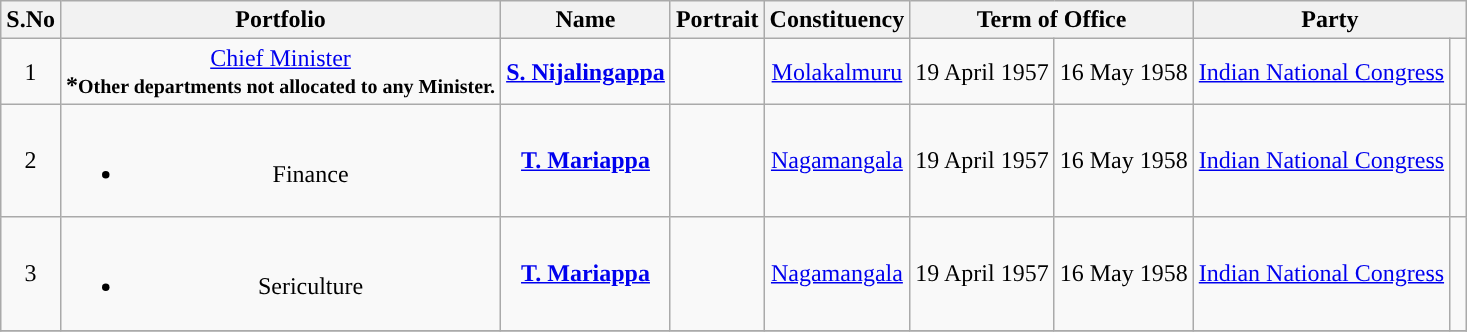<table class="wikitable sortable" style="text-align:center;">
<tr>
<th>S.No</th>
<th>Portfolio</th>
<th>Name</th>
<th>Portrait</th>
<th>Constituency</th>
<th colspan="2">Term of Office</th>
<th colspan="2" scope="col">Party</th>
</tr>
<tr>
<td>1</td>
<td><a href='#'>Chief Minister</a><br><strong>*<small>Other departments not allocated to any Minister.</small></strong></td>
<td><strong><a href='#'>S. Nijalingappa</a></strong><br></td>
<td></td>
<td><a href='#'>Molakalmuru</a></td>
<td>19 April 1957</td>
<td>16 May 1958</td>
<td><a href='#'>Indian National Congress</a></td>
<td width="4px" style="background-color: "></td>
</tr>
<tr style="text-align:center">
<td>2</td>
<td><br><ul><li>Finance</li></ul></td>
<td><strong><a href='#'>T. Mariappa</a></strong></td>
<td></td>
<td><a href='#'>Nagamangala</a></td>
<td>19 April 1957</td>
<td>16 May 1958</td>
<td><a href='#'>Indian National Congress</a></td>
<td width="4px" style="background-color: "></td>
</tr>
<tr>
<td>3</td>
<td><br><ul><li>Sericulture</li></ul></td>
<td><strong><a href='#'>T. Mariappa</a></strong></td>
<td></td>
<td><a href='#'>Nagamangala</a></td>
<td>19 April 1957</td>
<td>16 May 1958</td>
<td><a href='#'>Indian National Congress</a></td>
<td width="4px" style="background-color: "></td>
</tr>
<tr style="text-align:center">
</tr>
</table>
